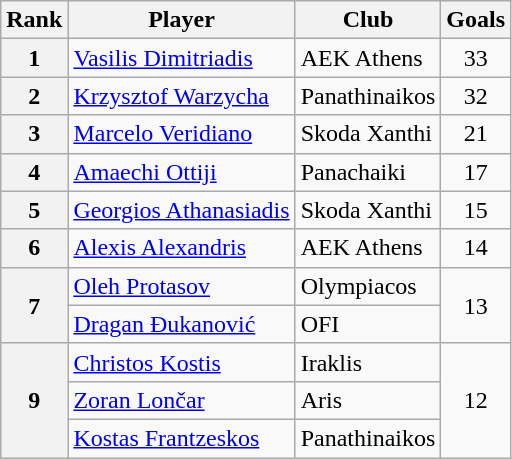<table class="wikitable" style="text-align:center">
<tr>
<th>Rank</th>
<th>Player</th>
<th>Club</th>
<th>Goals</th>
</tr>
<tr>
<th>1</th>
<td align="left"> <a href='#'>Vasilis Dimitriadis</a></td>
<td align="left">AEK Athens</td>
<td>33</td>
</tr>
<tr>
<th>2</th>
<td align="left"> <a href='#'>Krzysztof Warzycha</a></td>
<td align="left">Panathinaikos</td>
<td>32</td>
</tr>
<tr>
<th>3</th>
<td align="left"> <a href='#'>Marcelo Veridiano</a></td>
<td align="left">Skoda Xanthi</td>
<td>21</td>
</tr>
<tr>
<th>4</th>
<td align="left"> <a href='#'>Amaechi Ottiji</a></td>
<td align="left">Panachaiki</td>
<td>17</td>
</tr>
<tr>
<th>5</th>
<td align="left"> <a href='#'>Georgios Athanasiadis</a></td>
<td align="left">Skoda Xanthi</td>
<td>15</td>
</tr>
<tr>
<th>6</th>
<td align="left"> <a href='#'>Alexis Alexandris</a></td>
<td align="left">AEK Athens</td>
<td>14</td>
</tr>
<tr>
<th rowspan="2">7</th>
<td align="left"> <a href='#'>Oleh Protasov</a></td>
<td align="left">Olympiacos</td>
<td rowspan="2">13</td>
</tr>
<tr>
<td align="left"> <a href='#'>Dragan Đukanović</a></td>
<td align="left">OFI</td>
</tr>
<tr>
<th rowspan="3">9</th>
<td align="left"> <a href='#'>Christos Kostis</a></td>
<td align="left">Iraklis</td>
<td rowspan="3">12</td>
</tr>
<tr>
<td align="left"> <a href='#'>Zoran Lončar</a></td>
<td align="left">Aris</td>
</tr>
<tr>
<td align="left"> <a href='#'>Kostas Frantzeskos</a></td>
<td align="left">Panathinaikos</td>
</tr>
</table>
